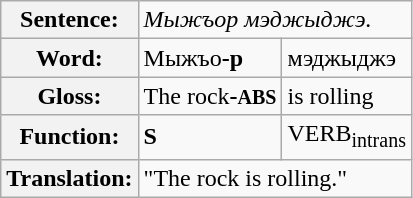<table class="wikitable">
<tr>
<th>Sentence:</th>
<td colspan="2"><em>Мыжъор мэджыджэ.</em></td>
</tr>
<tr>
<th>Word:</th>
<td>Мыжъо<span><strong>-р</strong></span></td>
<td>мэджыджэ</td>
</tr>
<tr>
<th>Gloss:</th>
<td>The rock<span><strong>-<small>ABS</small></strong></span></td>
<td>is rolling</td>
</tr>
<tr>
<th>Function:</th>
<td><span><strong>S</strong></span></td>
<td>VERB<sub>intrans</sub></td>
</tr>
<tr>
<th>Translation:</th>
<td colspan="2">"The rock is rolling."</td>
</tr>
</table>
